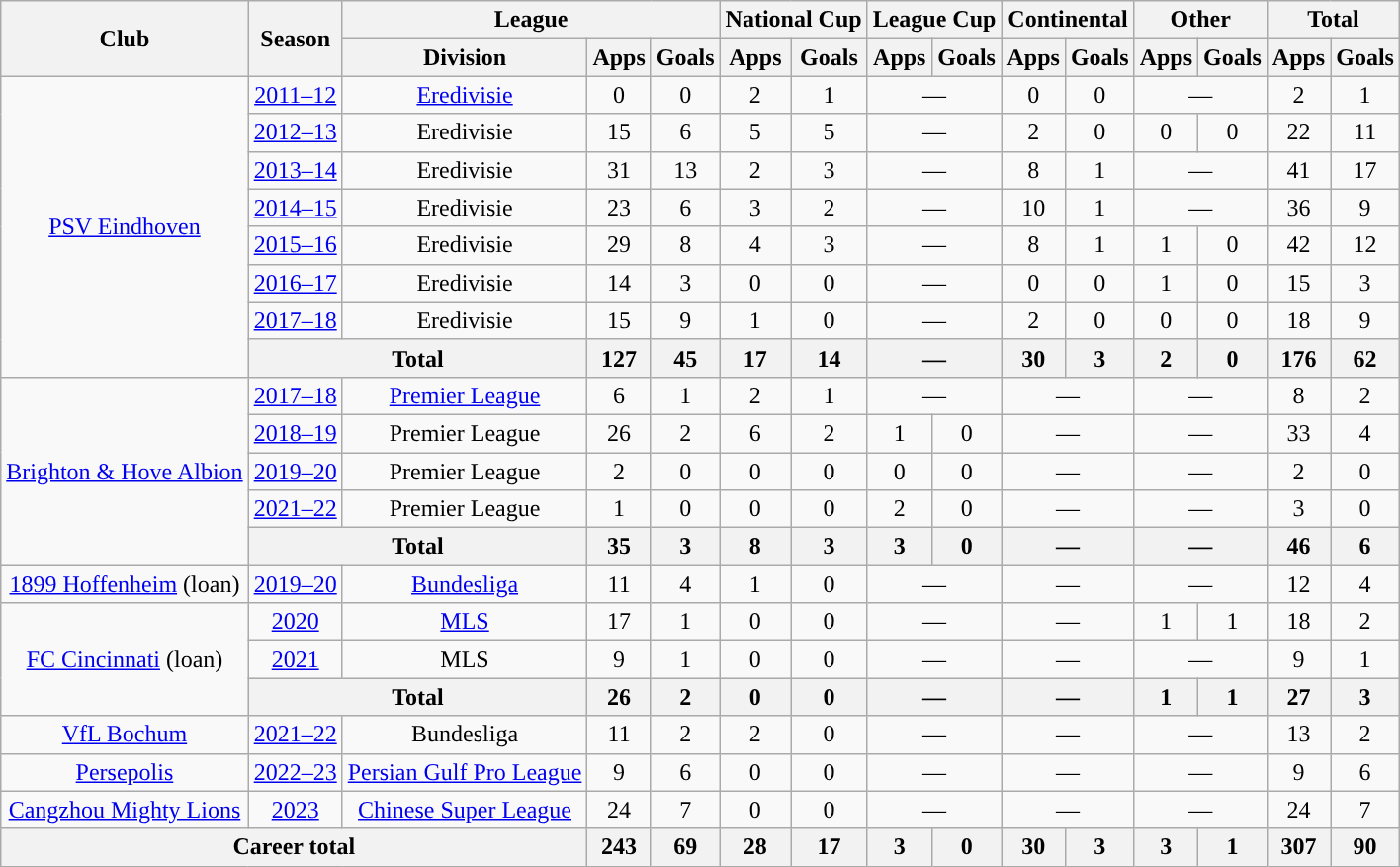<table class="wikitable" style="text-align:center">
<tr>
<th rowspan="2">Club</th>
<th rowspan="2">Season</th>
<th colspan="3">League</th>
<th colspan="2">National Cup</th>
<th colspan="2">League Cup</th>
<th colspan="2">Continental</th>
<th colspan="2">Other</th>
<th colspan="2">Total</th>
</tr>
<tr>
<th>Division</th>
<th>Apps</th>
<th>Goals</th>
<th>Apps</th>
<th>Goals</th>
<th>Apps</th>
<th>Goals</th>
<th>Apps</th>
<th>Goals</th>
<th>Apps</th>
<th>Goals</th>
<th>Apps</th>
<th>Goals</th>
</tr>
<tr>
<td rowspan="8"><a href='#'>PSV Eindhoven</a></td>
<td><a href='#'>2011–12</a></td>
<td><a href='#'>Eredivisie</a></td>
<td>0</td>
<td>0</td>
<td>2</td>
<td>1</td>
<td colspan="2">—</td>
<td>0</td>
<td>0</td>
<td colspan="2">—</td>
<td>2</td>
<td>1</td>
</tr>
<tr>
<td><a href='#'>2012–13</a></td>
<td>Eredivisie</td>
<td>15</td>
<td>6</td>
<td>5</td>
<td>5</td>
<td colspan="2">—</td>
<td>2</td>
<td>0</td>
<td>0</td>
<td>0</td>
<td>22</td>
<td>11</td>
</tr>
<tr>
<td><a href='#'>2013–14</a></td>
<td>Eredivisie</td>
<td>31</td>
<td>13</td>
<td>2</td>
<td>3</td>
<td colspan="2">—</td>
<td>8</td>
<td>1</td>
<td colspan="2">—</td>
<td>41</td>
<td>17</td>
</tr>
<tr>
<td><a href='#'>2014–15</a></td>
<td>Eredivisie</td>
<td>23</td>
<td>6</td>
<td>3</td>
<td>2</td>
<td colspan="2">—</td>
<td>10</td>
<td>1</td>
<td colspan="2">—</td>
<td>36</td>
<td>9</td>
</tr>
<tr>
<td><a href='#'>2015–16</a></td>
<td>Eredivisie</td>
<td>29</td>
<td>8</td>
<td>4</td>
<td>3</td>
<td colspan="2">—</td>
<td>8</td>
<td>1</td>
<td>1</td>
<td>0</td>
<td>42</td>
<td>12</td>
</tr>
<tr>
<td><a href='#'>2016–17</a></td>
<td>Eredivisie</td>
<td>14</td>
<td>3</td>
<td>0</td>
<td>0</td>
<td colspan="2">—</td>
<td>0</td>
<td>0</td>
<td>1</td>
<td>0</td>
<td>15</td>
<td>3</td>
</tr>
<tr>
<td><a href='#'>2017–18</a></td>
<td>Eredivisie</td>
<td>15</td>
<td>9</td>
<td>1</td>
<td>0</td>
<td colspan="2">—</td>
<td>2</td>
<td>0</td>
<td>0</td>
<td>0</td>
<td>18</td>
<td>9</td>
</tr>
<tr>
<th colspan="2">Total</th>
<th>127</th>
<th>45</th>
<th>17</th>
<th>14</th>
<th colspan="2">—</th>
<th>30</th>
<th>3</th>
<th>2</th>
<th>0</th>
<th>176</th>
<th>62</th>
</tr>
<tr>
<td rowspan="5"><a href='#'>Brighton & Hove Albion</a></td>
<td><a href='#'>2017–18</a></td>
<td><a href='#'>Premier League</a></td>
<td>6</td>
<td>1</td>
<td>2</td>
<td>1</td>
<td colspan="2">—</td>
<td colspan="2">—</td>
<td colspan="2">—</td>
<td>8</td>
<td>2</td>
</tr>
<tr>
<td><a href='#'>2018–19</a></td>
<td>Premier League</td>
<td>26</td>
<td>2</td>
<td>6</td>
<td>2</td>
<td>1</td>
<td>0</td>
<td colspan="2">—</td>
<td colspan="2">—</td>
<td>33</td>
<td>4</td>
</tr>
<tr>
<td><a href='#'>2019–20</a></td>
<td>Premier League</td>
<td>2</td>
<td>0</td>
<td>0</td>
<td>0</td>
<td>0</td>
<td>0</td>
<td colspan="2">—</td>
<td colspan="2">—</td>
<td>2</td>
<td>0</td>
</tr>
<tr>
<td><a href='#'>2021–22</a></td>
<td>Premier League</td>
<td>1</td>
<td>0</td>
<td>0</td>
<td>0</td>
<td>2</td>
<td>0</td>
<td colspan="2">—</td>
<td colspan="2">—</td>
<td>3</td>
<td>0</td>
</tr>
<tr>
<th colspan="2">Total</th>
<th>35</th>
<th>3</th>
<th>8</th>
<th>3</th>
<th>3</th>
<th>0</th>
<th colspan="2">—</th>
<th colspan="2">—</th>
<th>46</th>
<th>6</th>
</tr>
<tr>
<td><a href='#'>1899 Hoffenheim</a> (loan)</td>
<td><a href='#'>2019–20</a></td>
<td><a href='#'>Bundesliga</a></td>
<td>11</td>
<td>4</td>
<td>1</td>
<td>0</td>
<td colspan="2">—</td>
<td colspan="2">—</td>
<td colspan="2">—</td>
<td>12</td>
<td>4</td>
</tr>
<tr>
<td rowspan="3"><a href='#'>FC Cincinnati</a> (loan)</td>
<td><a href='#'>2020</a></td>
<td><a href='#'>MLS</a></td>
<td>17</td>
<td>1</td>
<td>0</td>
<td>0</td>
<td colspan="2">—</td>
<td colspan="2">—</td>
<td>1</td>
<td>1</td>
<td>18</td>
<td>2</td>
</tr>
<tr>
<td><a href='#'>2021</a></td>
<td>MLS</td>
<td>9</td>
<td>1</td>
<td>0</td>
<td>0</td>
<td colspan="2">—</td>
<td colspan="2">—</td>
<td colspan="2">—</td>
<td>9</td>
<td>1</td>
</tr>
<tr>
<th colspan="2">Total</th>
<th>26</th>
<th>2</th>
<th>0</th>
<th>0</th>
<th colspan="2">—</th>
<th colspan="2">—</th>
<th>1</th>
<th>1</th>
<th>27</th>
<th>3</th>
</tr>
<tr>
<td><a href='#'>VfL Bochum</a></td>
<td><a href='#'>2021–22</a></td>
<td>Bundesliga</td>
<td>11</td>
<td>2</td>
<td>2</td>
<td>0</td>
<td colspan="2">—</td>
<td colspan="2">—</td>
<td colspan="2">—</td>
<td>13</td>
<td>2</td>
</tr>
<tr>
<td><a href='#'>Persepolis</a></td>
<td><a href='#'>2022–23</a></td>
<td><a href='#'>Persian Gulf Pro League</a></td>
<td>9</td>
<td>6</td>
<td>0</td>
<td>0</td>
<td colspan="2">—</td>
<td colspan="2">—</td>
<td colspan="2">—</td>
<td>9</td>
<td>6</td>
</tr>
<tr>
<td><a href='#'>Cangzhou Mighty Lions</a></td>
<td><a href='#'>2023</a></td>
<td><a href='#'>Chinese Super League</a></td>
<td>24</td>
<td>7</td>
<td>0</td>
<td>0</td>
<td colspan="2">—</td>
<td colspan="2">—</td>
<td colspan="2">—</td>
<td>24</td>
<td>7</td>
</tr>
<tr>
<th colspan="3">Career total</th>
<th>243</th>
<th>69</th>
<th>28</th>
<th>17</th>
<th>3</th>
<th>0</th>
<th>30</th>
<th>3</th>
<th>3</th>
<th>1</th>
<th>307</th>
<th>90</th>
</tr>
</table>
